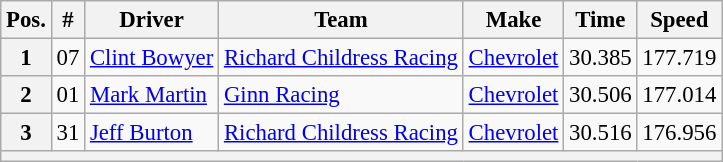<table class="wikitable" style="font-size:95%">
<tr>
<th>Pos.</th>
<th>#</th>
<th>Driver</th>
<th>Team</th>
<th>Make</th>
<th>Time</th>
<th>Speed</th>
</tr>
<tr>
<th>1</th>
<td>07</td>
<td><a href='#'>Clint Bowyer</a></td>
<td><a href='#'>Richard Childress Racing</a></td>
<td><a href='#'>Chevrolet</a></td>
<td>30.385</td>
<td>177.719</td>
</tr>
<tr>
<th>2</th>
<td>01</td>
<td><a href='#'>Mark Martin</a></td>
<td><a href='#'>Ginn Racing</a></td>
<td><a href='#'>Chevrolet</a></td>
<td>30.506</td>
<td>177.014</td>
</tr>
<tr>
<th>3</th>
<td>31</td>
<td><a href='#'>Jeff Burton</a></td>
<td><a href='#'>Richard Childress Racing</a></td>
<td><a href='#'>Chevrolet</a></td>
<td>30.516</td>
<td>176.956</td>
</tr>
<tr>
<th colspan="7"></th>
</tr>
</table>
